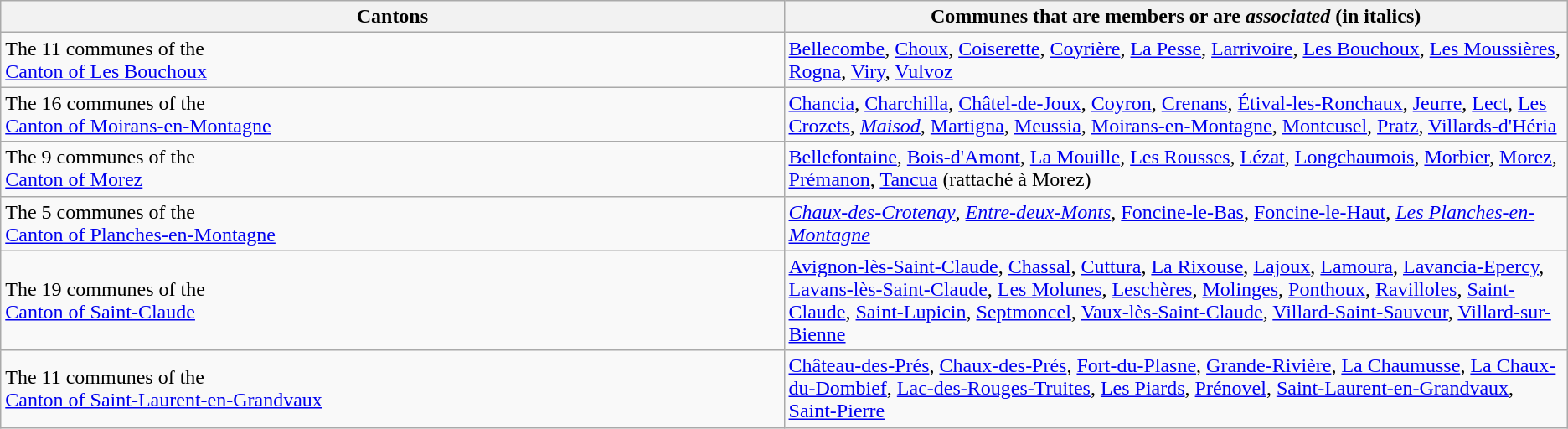<table class="wikitable">
<tr>
<th width="50%">Cantons <br></th>
<th width="50%">Communes that are members or are <em>associated</em> (in italics)</th>
</tr>
<tr>
<td>The 11 communes of the <br> <a href='#'>Canton of Les Bouchoux</a></td>
<td><a href='#'>Bellecombe</a>, <a href='#'>Choux</a>, <a href='#'>Coiserette</a>, <a href='#'>Coyrière</a>, <a href='#'>La Pesse</a>, <a href='#'>Larrivoire</a>, <a href='#'>Les Bouchoux</a>, <a href='#'>Les Moussières</a>, <a href='#'>Rogna</a>, <a href='#'>Viry</a>, <a href='#'>Vulvoz</a></td>
</tr>
<tr>
<td>The 16 communes of the <br> <a href='#'>Canton of Moirans-en-Montagne</a></td>
<td><a href='#'>Chancia</a>, <a href='#'>Charchilla</a>, <a href='#'>Châtel-de-Joux</a>, <a href='#'>Coyron</a>, <a href='#'>Crenans</a>, <a href='#'>Étival-les-Ronchaux</a>, <a href='#'>Jeurre</a>, <a href='#'>Lect</a>, <a href='#'>Les Crozets</a>, <em><a href='#'>Maisod</a></em>, <a href='#'>Martigna</a>, <a href='#'>Meussia</a>, <a href='#'>Moirans-en-Montagne</a>, <a href='#'>Montcusel</a>, <a href='#'>Pratz</a>, <a href='#'>Villards-d'Héria</a></td>
</tr>
<tr>
<td>The 9 communes of the <br> <a href='#'>Canton of Morez</a></td>
<td><a href='#'>Bellefontaine</a>, <a href='#'>Bois-d'Amont</a>, <a href='#'>La Mouille</a>, <a href='#'>Les Rousses</a>, <a href='#'>Lézat</a>, <a href='#'>Longchaumois</a>, <a href='#'>Morbier</a>, <a href='#'>Morez</a>, <a href='#'>Prémanon</a>, <a href='#'>Tancua</a> (rattaché à Morez)</td>
</tr>
<tr>
<td>The 5 communes of the <br> <a href='#'>Canton of Planches-en-Montagne</a></td>
<td><em><a href='#'>Chaux-des-Crotenay</a></em>, <em><a href='#'>Entre-deux-Monts</a></em>, <a href='#'>Foncine-le-Bas</a>, <a href='#'>Foncine-le-Haut</a>, <em><a href='#'>Les Planches-en-Montagne</a></em></td>
</tr>
<tr>
<td>The 19 communes of the <br> <a href='#'>Canton of Saint-Claude</a></td>
<td><a href='#'>Avignon-lès-Saint-Claude</a>, <a href='#'>Chassal</a>, <a href='#'>Cuttura</a>, <a href='#'>La Rixouse</a>, <a href='#'>Lajoux</a>, <a href='#'>Lamoura</a>, <a href='#'>Lavancia-Epercy</a>, <a href='#'>Lavans-lès-Saint-Claude</a>, <a href='#'>Les Molunes</a>, <a href='#'>Leschères</a>, <a href='#'>Molinges</a>, <a href='#'>Ponthoux</a>, <a href='#'>Ravilloles</a>, <a href='#'>Saint-Claude</a>, <a href='#'>Saint-Lupicin</a>, <a href='#'>Septmoncel</a>, <a href='#'>Vaux-lès-Saint-Claude</a>, <a href='#'>Villard-Saint-Sauveur</a>, <a href='#'>Villard-sur-Bienne</a></td>
</tr>
<tr>
<td>The 11 communes of the <br> <a href='#'>Canton of Saint-Laurent-en-Grandvaux</a></td>
<td><a href='#'>Château-des-Prés</a>, <a href='#'>Chaux-des-Prés</a>, <a href='#'>Fort-du-Plasne</a>, <a href='#'>Grande-Rivière</a>, <a href='#'>La Chaumusse</a>, <a href='#'>La Chaux-du-Dombief</a>, <a href='#'>Lac-des-Rouges-Truites</a>, <a href='#'>Les Piards</a>, <a href='#'>Prénovel</a>, <a href='#'>Saint-Laurent-en-Grandvaux</a>, <a href='#'>Saint-Pierre</a></td>
</tr>
</table>
